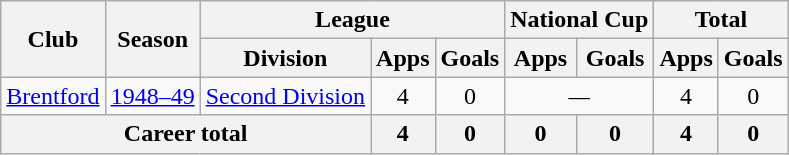<table class="wikitable" style="text-align: center;">
<tr>
<th rowspan="2">Club</th>
<th rowspan="2">Season</th>
<th colspan="3">League</th>
<th colspan="2">National Cup</th>
<th colspan="2">Total</th>
</tr>
<tr>
<th>Division</th>
<th>Apps</th>
<th>Goals</th>
<th>Apps</th>
<th>Goals</th>
<th>Apps</th>
<th>Goals</th>
</tr>
<tr>
<td><a href='#'>Brentford</a></td>
<td><a href='#'>1948–49</a></td>
<td><a href='#'>Second Division</a></td>
<td>4</td>
<td>0</td>
<td colspan="2"><em>—</em></td>
<td>4</td>
<td>0</td>
</tr>
<tr>
<th colspan="3">Career total</th>
<th>4</th>
<th>0</th>
<th>0</th>
<th>0</th>
<th>4</th>
<th>0</th>
</tr>
</table>
